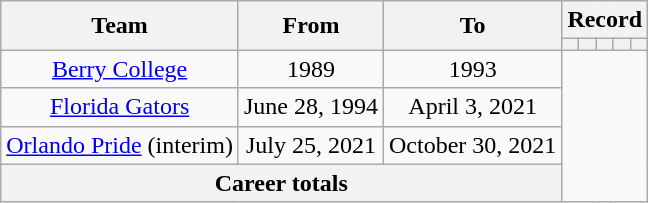<table class="wikitable" style="text-align: center">
<tr>
<th rowspan=2>Team</th>
<th rowspan=2>From</th>
<th rowspan=2>To</th>
<th colspan=5>Record</th>
</tr>
<tr>
<th></th>
<th></th>
<th></th>
<th></th>
<th></th>
</tr>
<tr>
<td><a href='#'>Berry College</a></td>
<td>1989</td>
<td>1993<br></td>
</tr>
<tr>
<td><a href='#'>Florida Gators</a></td>
<td>June 28, 1994</td>
<td>April 3, 2021<br></td>
</tr>
<tr>
<td><a href='#'>Orlando Pride</a> (interim)</td>
<td>July 25, 2021</td>
<td>October 30, 2021<br></td>
</tr>
<tr>
<th colspan=3>Career totals<br></th>
</tr>
</table>
